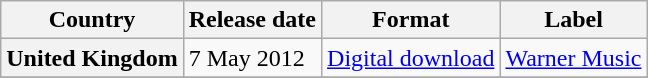<table class="wikitable plainrowheaders">
<tr>
<th scope="col">Country</th>
<th scope="col">Release date</th>
<th scope="col">Format</th>
<th scope="col">Label</th>
</tr>
<tr>
<th scope="row">United Kingdom</th>
<td>7 May 2012</td>
<td><a href='#'>Digital download</a></td>
<td><a href='#'>Warner Music</a></td>
</tr>
<tr>
</tr>
</table>
